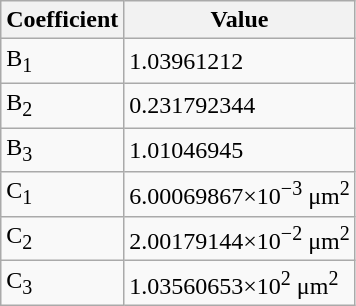<table class="wikitable">
<tr>
<th>Coefficient</th>
<th>Value</th>
</tr>
<tr>
<td>B<sub>1</sub></td>
<td>1.03961212</td>
</tr>
<tr>
<td>B<sub>2</sub></td>
<td>0.231792344</td>
</tr>
<tr>
<td>B<sub>3</sub></td>
<td>1.01046945</td>
</tr>
<tr>
<td>C<sub>1</sub></td>
<td>6.00069867×10<sup>−3</sup> μm<sup>2</sup></td>
</tr>
<tr>
<td>C<sub>2</sub></td>
<td>2.00179144×10<sup>−2</sup> μm<sup>2</sup></td>
</tr>
<tr>
<td>C<sub>3</sub></td>
<td>1.03560653×10<sup>2</sup> μm<sup>2</sup></td>
</tr>
</table>
